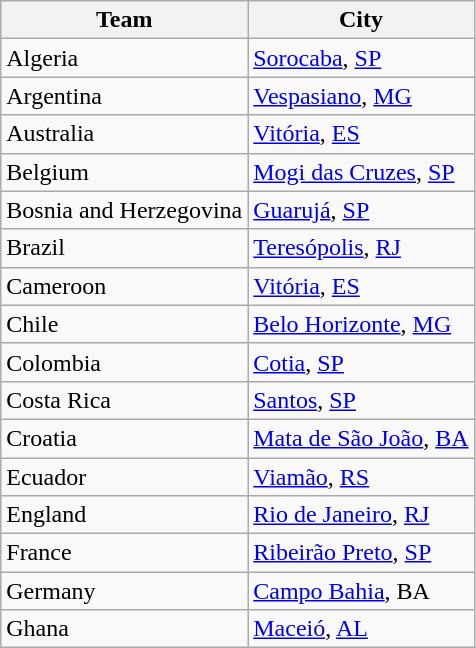<table class="wikitable">
<tr>
<th>Team</th>
<th>City</th>
</tr>
<tr>
<td>Algeria</td>
<td><a href='#'>Sorocaba</a>, <a href='#'>SP</a></td>
</tr>
<tr>
<td>Argentina</td>
<td><a href='#'>Vespasiano</a>, <a href='#'>MG</a></td>
</tr>
<tr>
<td>Australia</td>
<td><a href='#'>Vitória</a>, <a href='#'>ES</a></td>
</tr>
<tr>
<td>Belgium</td>
<td><a href='#'>Mogi das Cruzes</a>, <a href='#'>SP</a></td>
</tr>
<tr>
<td>Bosnia and Herzegovina</td>
<td><a href='#'>Guarujá</a>, <a href='#'>SP</a></td>
</tr>
<tr>
<td>Brazil</td>
<td><a href='#'>Teresópolis</a>, <a href='#'>RJ</a></td>
</tr>
<tr>
<td>Cameroon</td>
<td><a href='#'>Vitória</a>, <a href='#'>ES</a></td>
</tr>
<tr>
<td>Chile</td>
<td><a href='#'>Belo Horizonte</a>, <a href='#'>MG</a></td>
</tr>
<tr>
<td>Colombia</td>
<td><a href='#'>Cotia</a>, <a href='#'>SP</a></td>
</tr>
<tr>
<td>Costa Rica</td>
<td><a href='#'>Santos</a>, <a href='#'>SP</a></td>
</tr>
<tr>
<td>Croatia</td>
<td><a href='#'>Mata de São João</a>, <a href='#'>BA</a></td>
</tr>
<tr>
<td>Ecuador</td>
<td><a href='#'>Viamão</a>, <a href='#'>RS</a></td>
</tr>
<tr>
<td>England</td>
<td><a href='#'>Rio de Janeiro</a>, <a href='#'>RJ</a></td>
</tr>
<tr>
<td>France</td>
<td><a href='#'>Ribeirão Preto</a>, <a href='#'>SP</a></td>
</tr>
<tr>
<td>Germany</td>
<td><a href='#'>Campo Bahia</a>, BA</td>
</tr>
<tr>
<td>Ghana</td>
<td><a href='#'>Maceió</a>, <a href='#'>AL</a></td>
</tr>
</table>
